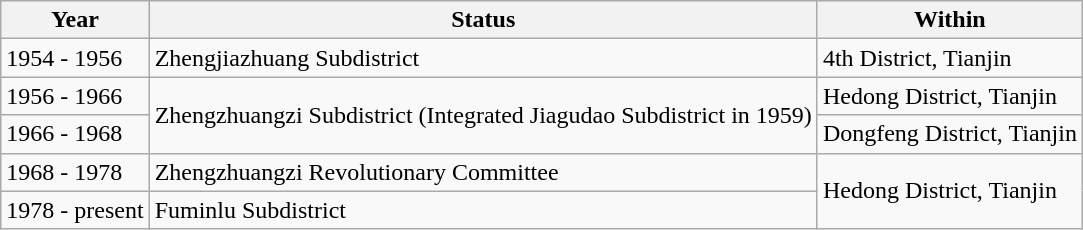<table class="wikitable">
<tr>
<th>Year</th>
<th>Status</th>
<th>Within</th>
</tr>
<tr>
<td>1954 - 1956</td>
<td>Zhengjiazhuang Subdistrict</td>
<td>4th District, Tianjin</td>
</tr>
<tr>
<td>1956 - 1966</td>
<td rowspan="2">Zhengzhuangzi Subdistrict (Integrated Jiagudao Subdistrict in 1959)</td>
<td>Hedong District, Tianjin</td>
</tr>
<tr>
<td>1966 - 1968</td>
<td>Dongfeng District, Tianjin</td>
</tr>
<tr>
<td>1968 - 1978</td>
<td>Zhengzhuangzi Revolutionary Committee</td>
<td rowspan="2">Hedong District, Tianjin</td>
</tr>
<tr>
<td>1978 - present</td>
<td>Fuminlu Subdistrict</td>
</tr>
</table>
